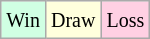<table class="wikitable">
<tr>
<td style="background:#d0ffe3;"><small>Win</small></td>
<td style="background:#ffd;"><small>Draw</small></td>
<td style="background:#ffd0e3;"><small>Loss</small></td>
</tr>
</table>
